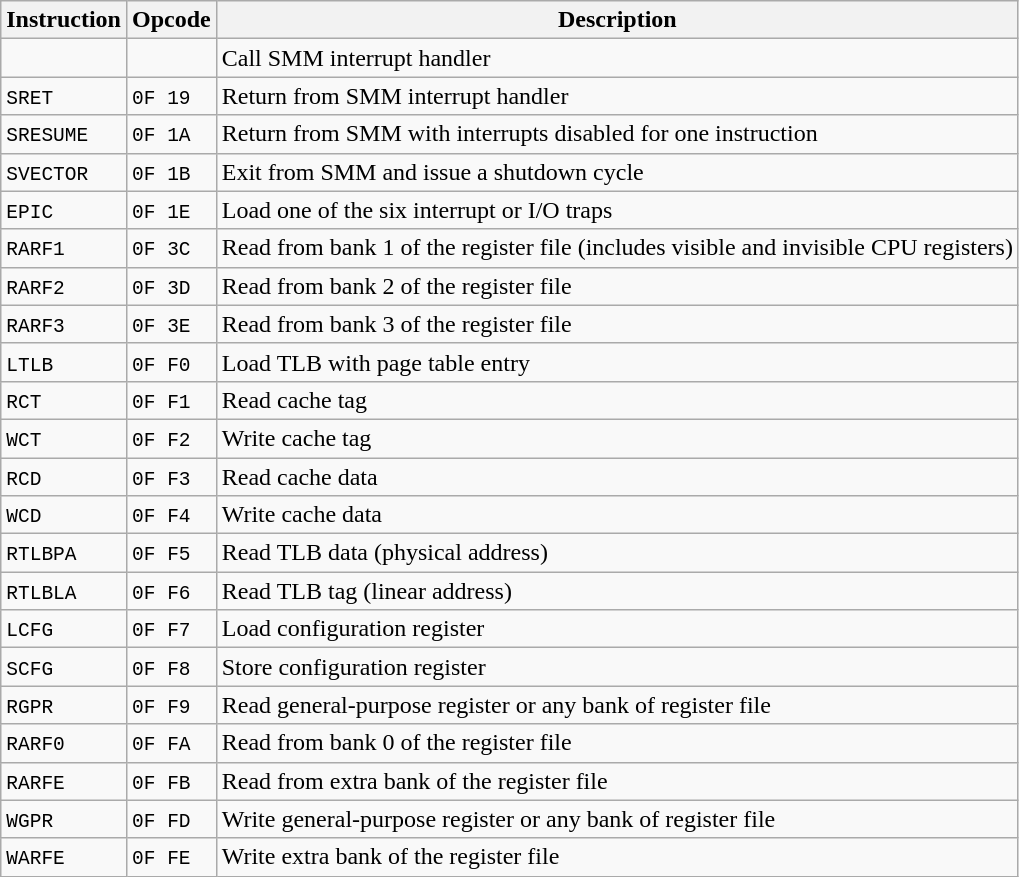<table class="wikitable">
<tr>
<th>Instruction</th>
<th>Opcode</th>
<th>Description</th>
</tr>
<tr>
<td></td>
<td></td>
<td>Call SMM interrupt handler</td>
</tr>
<tr>
<td><code>SRET</code></td>
<td><code>0F 19</code></td>
<td>Return from SMM interrupt handler</td>
</tr>
<tr>
<td><code>SRESUME</code></td>
<td><code>0F 1A</code></td>
<td>Return from SMM with interrupts disabled for one instruction</td>
</tr>
<tr>
<td><code>SVECTOR</code></td>
<td><code>0F 1B</code></td>
<td>Exit from SMM and issue a shutdown cycle</td>
</tr>
<tr>
<td><code>EPIC</code></td>
<td><code>0F 1E</code></td>
<td>Load one of the six interrupt or I/O traps</td>
</tr>
<tr>
<td><code>RARF1</code></td>
<td><code>0F 3C</code></td>
<td>Read from bank 1 of the register file (includes visible and invisible CPU registers)</td>
</tr>
<tr>
<td><code>RARF2</code></td>
<td><code>0F 3D</code></td>
<td>Read from bank 2 of the register file</td>
</tr>
<tr>
<td><code>RARF3</code></td>
<td><code>0F 3E</code></td>
<td>Read from bank 3 of the register file</td>
</tr>
<tr>
<td><code>LTLB</code></td>
<td><code>0F F0</code></td>
<td>Load TLB with page table entry</td>
</tr>
<tr>
<td><code>RCT</code></td>
<td><code>0F F1</code></td>
<td>Read cache tag</td>
</tr>
<tr>
<td><code>WCT</code></td>
<td><code>0F F2</code></td>
<td>Write cache tag</td>
</tr>
<tr>
<td><code>RCD</code></td>
<td><code>0F F3</code></td>
<td>Read cache data</td>
</tr>
<tr>
<td><code>WCD</code></td>
<td><code>0F F4</code></td>
<td>Write cache data</td>
</tr>
<tr>
<td><code>RTLBPA</code></td>
<td><code>0F F5</code></td>
<td>Read TLB data (physical address)</td>
</tr>
<tr>
<td><code>RTLBLA</code></td>
<td><code>0F F6</code></td>
<td>Read TLB tag (linear address)</td>
</tr>
<tr>
<td><code>LCFG</code></td>
<td><code>0F F7</code></td>
<td>Load configuration register</td>
</tr>
<tr>
<td><code>SCFG</code></td>
<td><code>0F F8</code></td>
<td>Store configuration register</td>
</tr>
<tr>
<td><code>RGPR</code></td>
<td><code>0F F9</code></td>
<td>Read general-purpose register or any bank of register file</td>
</tr>
<tr>
<td><code>RARF0</code></td>
<td><code>0F FA</code></td>
<td>Read from bank 0 of the register file</td>
</tr>
<tr>
<td><code>RARFE</code></td>
<td><code>0F FB</code></td>
<td>Read from extra bank of the register file</td>
</tr>
<tr>
<td><code>WGPR</code></td>
<td><code>0F FD</code></td>
<td>Write general-purpose register or any bank of register file</td>
</tr>
<tr>
<td><code>WARFE</code></td>
<td><code>0F FE</code></td>
<td>Write extra bank of the register file</td>
</tr>
</table>
